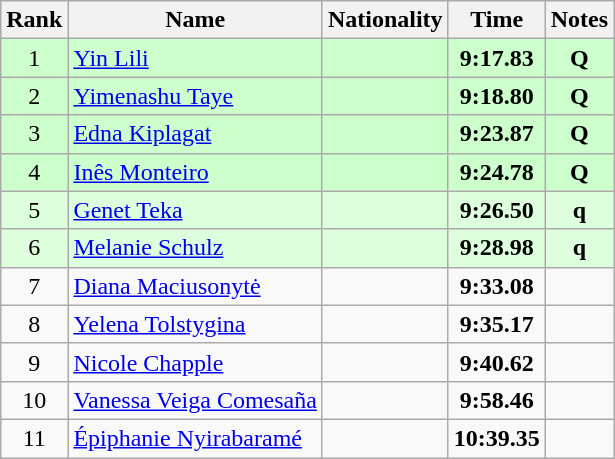<table class="wikitable sortable" style="text-align:center">
<tr>
<th>Rank</th>
<th>Name</th>
<th>Nationality</th>
<th>Time</th>
<th>Notes</th>
</tr>
<tr bgcolor=ccffcc>
<td>1</td>
<td align=left><a href='#'>Yin Lili</a></td>
<td align=left></td>
<td><strong>9:17.83</strong></td>
<td><strong>Q</strong></td>
</tr>
<tr bgcolor=ccffcc>
<td>2</td>
<td align=left><a href='#'>Yimenashu Taye</a></td>
<td align=left></td>
<td><strong>9:18.80</strong></td>
<td><strong>Q</strong></td>
</tr>
<tr bgcolor=ccffcc>
<td>3</td>
<td align=left><a href='#'>Edna Kiplagat</a></td>
<td align=left></td>
<td><strong>9:23.87</strong></td>
<td><strong>Q</strong></td>
</tr>
<tr bgcolor=ccffcc>
<td>4</td>
<td align=left><a href='#'>Inês Monteiro</a></td>
<td align=left></td>
<td><strong>9:24.78</strong></td>
<td><strong>Q</strong></td>
</tr>
<tr bgcolor=ddffdd>
<td>5</td>
<td align=left><a href='#'>Genet Teka</a></td>
<td align=left></td>
<td><strong>9:26.50</strong></td>
<td><strong>q</strong></td>
</tr>
<tr bgcolor=ddffdd>
<td>6</td>
<td align=left><a href='#'>Melanie Schulz</a></td>
<td align=left></td>
<td><strong>9:28.98</strong></td>
<td><strong>q</strong></td>
</tr>
<tr>
<td>7</td>
<td align=left><a href='#'>Diana Maciusonytė</a></td>
<td align=left></td>
<td><strong>9:33.08</strong></td>
<td></td>
</tr>
<tr>
<td>8</td>
<td align=left><a href='#'>Yelena Tolstygina</a></td>
<td align=left></td>
<td><strong>9:35.17</strong></td>
<td></td>
</tr>
<tr>
<td>9</td>
<td align=left><a href='#'>Nicole Chapple</a></td>
<td align=left></td>
<td><strong>9:40.62</strong></td>
<td></td>
</tr>
<tr>
<td>10</td>
<td align=left><a href='#'>Vanessa Veiga Comesaña</a></td>
<td align=left></td>
<td><strong>9:58.46</strong></td>
<td></td>
</tr>
<tr>
<td>11</td>
<td align=left><a href='#'>Épiphanie Nyirabaramé</a></td>
<td align=left></td>
<td><strong>10:39.35</strong></td>
<td></td>
</tr>
</table>
